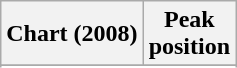<table class="wikitable sortable">
<tr>
<th>Chart (2008)</th>
<th>Peak<br>position</th>
</tr>
<tr>
</tr>
<tr>
</tr>
<tr>
</tr>
<tr>
</tr>
<tr>
</tr>
<tr>
</tr>
<tr>
</tr>
<tr>
</tr>
<tr>
</tr>
<tr>
</tr>
<tr>
</tr>
<tr>
</tr>
</table>
